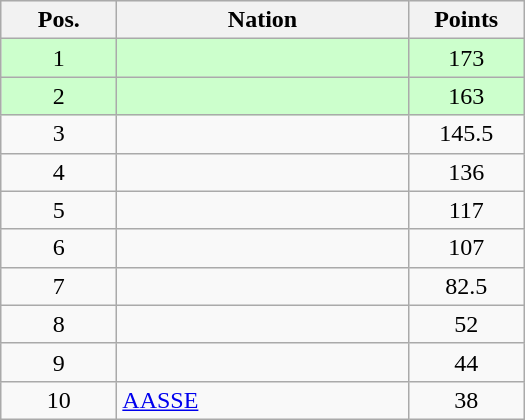<table class="wikitable gauche" cellspacing="1" style="width:350px;">
<tr style="background:#efefef; text-align:center;">
<th style="width:70px;">Pos.</th>
<th>Nation</th>
<th style="width:70px;">Points</th>
</tr>
<tr style="vertical-align:top; text-align:center; background:#ccffcc;">
<td>1</td>
<td style="text-align:left;"></td>
<td>173</td>
</tr>
<tr style="vertical-align:top; text-align:center; background:#ccffcc;">
<td>2</td>
<td style="text-align:left;"></td>
<td>163</td>
</tr>
<tr style="vertical-align:top; text-align:center;">
<td>3</td>
<td style="text-align:left;"></td>
<td>145.5</td>
</tr>
<tr style="vertical-align:top; text-align:center;">
<td>4</td>
<td style="text-align:left;"></td>
<td>136</td>
</tr>
<tr style="vertical-align:top; text-align:center;">
<td>5</td>
<td style="text-align:left;"></td>
<td>117</td>
</tr>
<tr style="vertical-align:top; text-align:center;">
<td>6</td>
<td style="text-align:left;"></td>
<td>107</td>
</tr>
<tr style="vertical-align:top; text-align:center;">
<td>7</td>
<td style="text-align:left;"></td>
<td>82.5</td>
</tr>
<tr style="vertical-align:top; text-align:center;">
<td>8</td>
<td style="text-align:left;"></td>
<td>52</td>
</tr>
<tr style="vertical-align:top; text-align:center;">
<td>9</td>
<td style="text-align:left;"></td>
<td>44</td>
</tr>
<tr style="vertical-align:top; text-align:center;">
<td>10</td>
<td style="text-align:left;"> <a href='#'>AASSE</a></td>
<td>38</td>
</tr>
</table>
